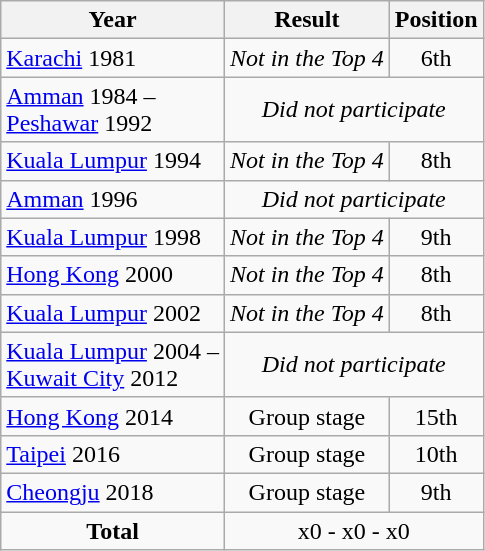<table class="wikitable" style="text-align: left;">
<tr>
<th>Year</th>
<th>Result</th>
<th>Position</th>
</tr>
<tr>
<td> <a href='#'>Karachi</a> 1981</td>
<td align="center"><em>Not in the Top 4</em></td>
<td align=center>6th</td>
</tr>
<tr>
<td> <a href='#'>Amman</a> 1984 –<br> <a href='#'>Peshawar</a> 1992</td>
<td colspan=2 align=center><em>Did not participate</em></td>
</tr>
<tr>
<td> <a href='#'>Kuala Lumpur</a> 1994</td>
<td align="center"><em>Not in the Top 4</em></td>
<td align=center>8th</td>
</tr>
<tr>
<td> <a href='#'>Amman</a> 1996</td>
<td colspan=2 align=center><em>Did not participate</em></td>
</tr>
<tr>
<td> <a href='#'>Kuala Lumpur</a> 1998</td>
<td align="center"><em>Not in the Top 4</em></td>
<td align=center>9th</td>
</tr>
<tr>
<td> <a href='#'>Hong Kong</a> 2000</td>
<td align="center"><em>Not in the Top 4</em></td>
<td align=center>8th</td>
</tr>
<tr>
<td> <a href='#'>Kuala Lumpur</a> 2002</td>
<td align="center"><em>Not in the Top 4</em></td>
<td align=center>8th</td>
</tr>
<tr>
<td> <a href='#'>Kuala Lumpur</a> 2004 –<br> <a href='#'>Kuwait City</a> 2012</td>
<td colspan=2 align=center><em>Did not participate</em></td>
</tr>
<tr>
<td> <a href='#'>Hong Kong</a> 2014</td>
<td align=center>Group stage</td>
<td align=center>15th</td>
</tr>
<tr>
<td> <a href='#'>Taipei</a> 2016</td>
<td align=center>Group stage</td>
<td align=center>10th</td>
</tr>
<tr>
<td> <a href='#'>Cheongju</a> 2018</td>
<td align=center>Group stage</td>
<td align=center>9th</td>
</tr>
<tr>
<td align=center><strong>Total</strong></td>
<td colspan="2" align="center">x0 - x0 - x0</td>
</tr>
</table>
